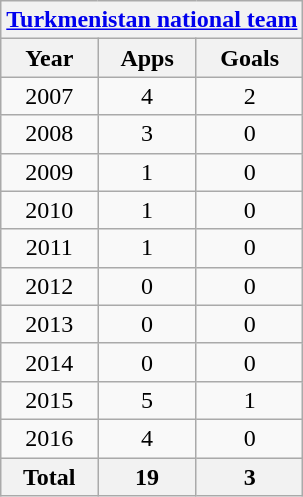<table class="wikitable" style="text-align:center">
<tr>
<th colspan=3><a href='#'>Turkmenistan national team</a></th>
</tr>
<tr>
<th>Year</th>
<th>Apps</th>
<th>Goals</th>
</tr>
<tr>
<td>2007</td>
<td>4</td>
<td>2</td>
</tr>
<tr>
<td>2008</td>
<td>3</td>
<td>0</td>
</tr>
<tr>
<td>2009</td>
<td>1</td>
<td>0</td>
</tr>
<tr>
<td>2010</td>
<td>1</td>
<td>0</td>
</tr>
<tr>
<td>2011</td>
<td>1</td>
<td>0</td>
</tr>
<tr>
<td>2012</td>
<td>0</td>
<td>0</td>
</tr>
<tr>
<td>2013</td>
<td>0</td>
<td>0</td>
</tr>
<tr>
<td>2014</td>
<td>0</td>
<td>0</td>
</tr>
<tr>
<td>2015</td>
<td>5</td>
<td>1</td>
</tr>
<tr>
<td>2016</td>
<td>4</td>
<td>0</td>
</tr>
<tr>
<th>Total</th>
<th>19</th>
<th>3</th>
</tr>
</table>
